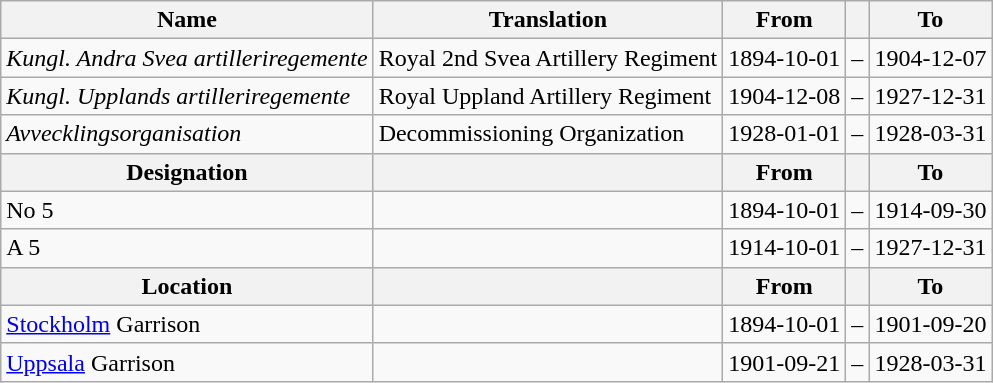<table class="wikitable">
<tr>
<th style="font-weight:bold;">Name</th>
<th style="font-weight:bold;">Translation</th>
<th style="text-align: center; font-weight:bold;">From</th>
<th></th>
<th style="text-align: center; font-weight:bold;">To</th>
</tr>
<tr>
<td style="font-style:italic;">Kungl. Andra Svea artilleriregemente</td>
<td>Royal 2nd Svea Artillery Regiment</td>
<td>1894-10-01</td>
<td>–</td>
<td>1904-12-07</td>
</tr>
<tr>
<td style="font-style:italic;">Kungl. Upplands artilleriregemente</td>
<td>Royal Uppland Artillery Regiment</td>
<td>1904-12-08</td>
<td>–</td>
<td>1927-12-31</td>
</tr>
<tr>
<td style="font-style:italic;">Avvecklingsorganisation</td>
<td>Decommissioning Organization</td>
<td>1928-01-01</td>
<td>–</td>
<td>1928-03-31</td>
</tr>
<tr>
<th style="font-weight:bold;">Designation</th>
<th style="font-weight:bold;"></th>
<th style="text-align: center; font-weight:bold;">From</th>
<th></th>
<th style="text-align: center; font-weight:bold;">To</th>
</tr>
<tr>
<td>No 5</td>
<td></td>
<td style="text-align: center;">1894-10-01</td>
<td style="text-align: center;">–</td>
<td style="text-align: center;">1914-09-30</td>
</tr>
<tr>
<td>A 5</td>
<td></td>
<td style="text-align: center;">1914-10-01</td>
<td style="text-align: center;">–</td>
<td style="text-align: center;">1927-12-31</td>
</tr>
<tr>
<th style="font-weight:bold;">Location</th>
<th style="font-weight:bold;"></th>
<th style="text-align: center; font-weight:bold;">From</th>
<th></th>
<th style="text-align: center; font-weight:bold;">To</th>
</tr>
<tr>
<td><a href='#'>Stockholm</a> Garrison</td>
<td></td>
<td style="text-align: center;">1894-10-01</td>
<td style="text-align: center;">–</td>
<td style="text-align: center;">1901-09-20</td>
</tr>
<tr>
<td><a href='#'>Uppsala</a> Garrison</td>
<td></td>
<td style="text-align: center;">1901-09-21</td>
<td style="text-align: center;">–</td>
<td style="text-align: center;">1928-03-31</td>
</tr>
</table>
